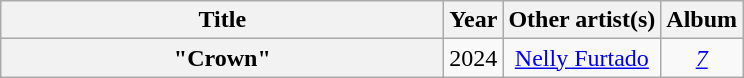<table class="wikitable plainrowheaders" style="text-align:center;">
<tr>
<th scope="col" style="width:18em;">Title</th>
<th scope="col">Year</th>
<th scope="col">Other artist(s)</th>
<th scope="col">Album</th>
</tr>
<tr>
<th scope="row">"Crown"</th>
<td>2024</td>
<td><a href='#'>Nelly Furtado</a></td>
<td><em><a href='#'>7</a></em></td>
</tr>
</table>
